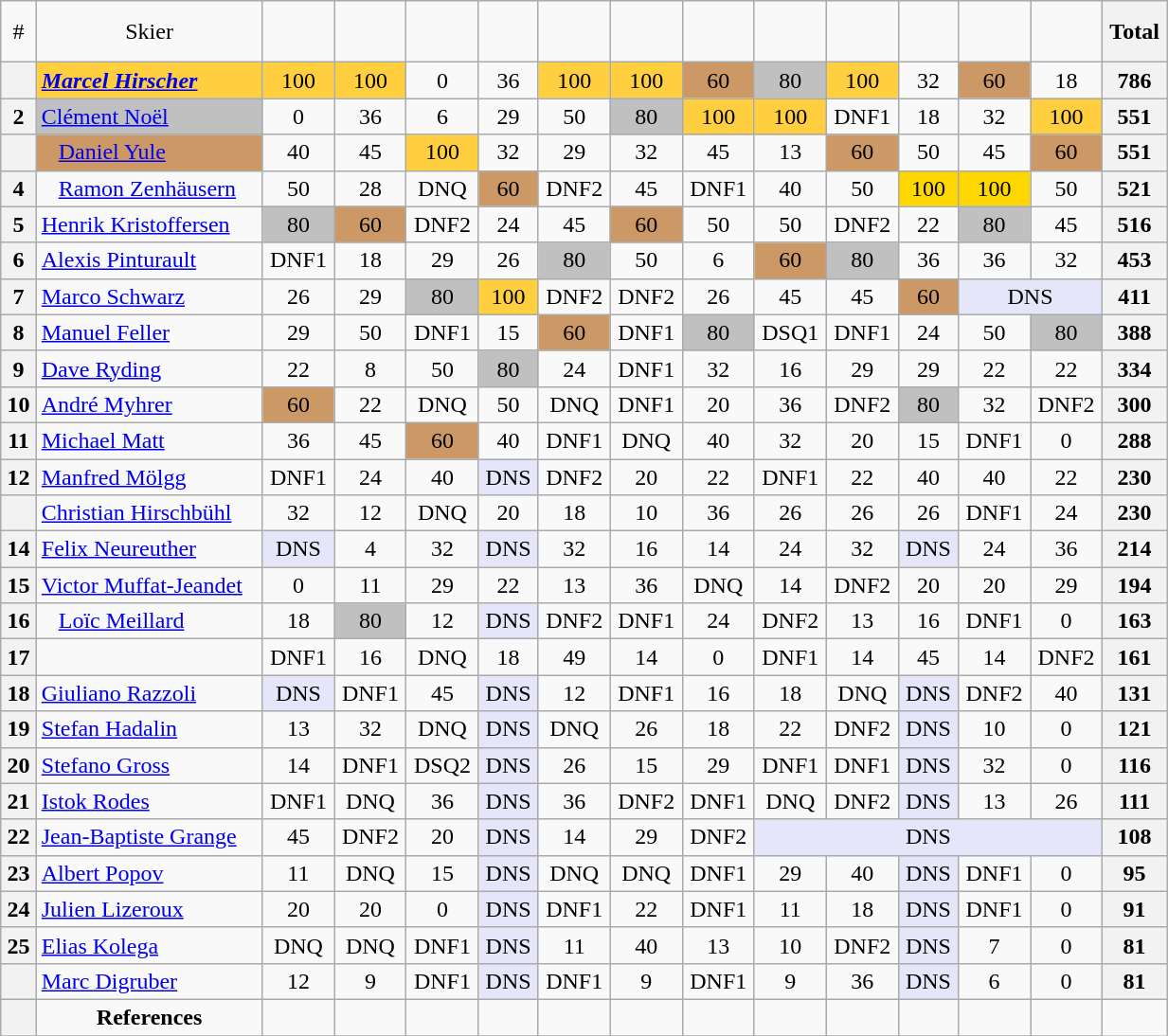<table class="wikitable" width=65% style="font-size:100%; text-align:center;">
<tr>
<td>#</td>
<td>Skier</td>
<td><br> </td>
<td><br> </td>
<td><br> </td>
<td><br> </td>
<td><br> </td>
<td><br>   </td>
<td><br>   </td>
<td><br> </td>
<td><br> </td>
<td><br> </td>
<td><br> </td>
<td><br> </td>
<th>Total</th>
</tr>
<tr>
<th></th>
<td align=left bgcolor=ffcf40> <strong><em><a href='#'>Marcel Hirscher</a></em></strong></td>
<td bgcolor=ffcf40>100</td>
<td bgcolor=ffcf40>100</td>
<td>0</td>
<td>36</td>
<td bgcolor=ffcf40>100</td>
<td bgcolor=ffcf40>100</td>
<td bgcolor=cc9966>60</td>
<td bgcolor=c0c0c0>80</td>
<td bgcolor=ffcf40>100</td>
<td>32</td>
<td bgcolor=cc9966>60</td>
<td>18</td>
<th>786</th>
</tr>
<tr>
<th>2</th>
<td align=left bgcolor=c0c0c0> <a href='#'>Clément Noël</a></td>
<td>0</td>
<td>36</td>
<td>6</td>
<td>29</td>
<td>50</td>
<td bgcolor=c0c0c0>80</td>
<td bgcolor=ffcf40>100</td>
<td bgcolor=ffcf40>100</td>
<td>DNF1</td>
<td>18</td>
<td>32</td>
<td bgcolor=ffcf40>100</td>
<th>551</th>
</tr>
<tr>
<th></th>
<td align=left bgcolor=cc9966>   <a href='#'>Daniel Yule</a></td>
<td>40</td>
<td>45</td>
<td bgcolor=ffcf40>100</td>
<td>32</td>
<td>29</td>
<td>32</td>
<td>45</td>
<td>13</td>
<td bgcolor=cc9966>60</td>
<td>50</td>
<td>45</td>
<td bgcolor=cc9966>60</td>
<th>551</th>
</tr>
<tr>
<th>4</th>
<td align=left>   <a href='#'>Ramon Zenhäusern</a></td>
<td>50</td>
<td>28</td>
<td>DNQ</td>
<td bgcolor=cc9966>60</td>
<td>DNF2</td>
<td>45</td>
<td>DNF1</td>
<td>40</td>
<td>50</td>
<td bgcolor=gold>100</td>
<td bgcolor=gold>100</td>
<td>50</td>
<th>521</th>
</tr>
<tr>
<th>5</th>
<td align=left> <a href='#'>Henrik Kristoffersen</a></td>
<td bgcolor=c0c0c0>80</td>
<td bgcolor=cc9966>60</td>
<td>DNF2</td>
<td>24</td>
<td>45</td>
<td bgcolor=cc9966>60</td>
<td>50</td>
<td>50</td>
<td>DNF2</td>
<td>22</td>
<td bgcolor=silver>80</td>
<td>45</td>
<th>516</th>
</tr>
<tr>
<th>6</th>
<td align=left> <a href='#'>Alexis Pinturault</a></td>
<td>DNF1</td>
<td>18</td>
<td>29</td>
<td>26</td>
<td bgcolor=c0c0c0>80</td>
<td>50</td>
<td>6</td>
<td bgcolor=cc9966>60</td>
<td bgcolor=c0c0c0>80</td>
<td>36</td>
<td>36</td>
<td>32</td>
<th>453</th>
</tr>
<tr>
<th>7</th>
<td align=left> <a href='#'>Marco Schwarz</a></td>
<td>26</td>
<td>29</td>
<td bgcolor=c0c0c0>80</td>
<td bgcolor=ffcf40>100</td>
<td>DNF2</td>
<td>DNF2</td>
<td>26</td>
<td>45</td>
<td>45</td>
<td bgcolor=cc9966>60</td>
<td colspan=2 bgcolor=lavender>DNS</td>
<th>411</th>
</tr>
<tr>
<th>8</th>
<td align=left> <a href='#'>Manuel Feller</a></td>
<td>29</td>
<td>50</td>
<td>DNF1</td>
<td>15</td>
<td bgcolor=cc9966>60</td>
<td>DNF1</td>
<td bgcolor=silver>80</td>
<td>DSQ1</td>
<td>DNF1</td>
<td>24</td>
<td>50</td>
<td bgcolor=c0c0c0>80</td>
<th>388</th>
</tr>
<tr>
<th>9</th>
<td align=left> <a href='#'>Dave Ryding</a></td>
<td>22</td>
<td>8</td>
<td>50</td>
<td bgcolor=c0c0c0>80</td>
<td>24</td>
<td>DNF1</td>
<td>32</td>
<td>16</td>
<td>29</td>
<td>29</td>
<td>22</td>
<td>22</td>
<th>334</th>
</tr>
<tr>
<th>10</th>
<td align=left> <a href='#'>André Myhrer</a></td>
<td bgcolor=cc9966>60</td>
<td>22</td>
<td>DNQ</td>
<td>50</td>
<td>DNQ</td>
<td>DNF1</td>
<td>20</td>
<td>36</td>
<td>DNF2</td>
<td bgcolor=silver>80</td>
<td>32</td>
<td>DNF2</td>
<th>300</th>
</tr>
<tr>
<th>11</th>
<td align=left> <a href='#'>Michael Matt</a></td>
<td>36</td>
<td>45</td>
<td bgcolor=cc9966>60</td>
<td>40</td>
<td>DNF1</td>
<td>DNQ</td>
<td>40</td>
<td>32</td>
<td>20</td>
<td>15</td>
<td>DNF1</td>
<td>0</td>
<th>288</th>
</tr>
<tr>
<th>12</th>
<td align=left> <a href='#'>Manfred Mölgg</a></td>
<td>DNF1</td>
<td>24</td>
<td>40</td>
<td bgcolor=lavender>DNS</td>
<td>DNF2</td>
<td>20</td>
<td>22</td>
<td>DNF1</td>
<td>22</td>
<td>40</td>
<td>40</td>
<td>22</td>
<th>230</th>
</tr>
<tr>
<th></th>
<td align=left> <a href='#'>Christian Hirschbühl</a></td>
<td>32</td>
<td>12</td>
<td>DNQ</td>
<td>20</td>
<td>18</td>
<td>10</td>
<td>36</td>
<td>26</td>
<td>26</td>
<td>26</td>
<td>DNF1</td>
<td>24</td>
<th>230</th>
</tr>
<tr>
<th>14</th>
<td align=left> <a href='#'>Felix Neureuther</a></td>
<td bgcolor=lavender>DNS</td>
<td>4</td>
<td>32</td>
<td bgcolor=lavender>DNS</td>
<td>32</td>
<td>16</td>
<td>14</td>
<td>24</td>
<td>32</td>
<td bgcolor=lavender>DNS</td>
<td>24</td>
<td>36</td>
<th>214</th>
</tr>
<tr>
<th>15</th>
<td align=left> <a href='#'>Victor Muffat-Jeandet</a></td>
<td>0</td>
<td>11</td>
<td>29</td>
<td>22</td>
<td>13</td>
<td>36</td>
<td>DNQ</td>
<td>14</td>
<td>DNF2</td>
<td>20</td>
<td>20</td>
<td>29</td>
<th>194</th>
</tr>
<tr>
<th>16</th>
<td align=left>   <a href='#'>Loïc Meillard</a></td>
<td>18</td>
<td bgcolor=c0c0c0>80</td>
<td>12</td>
<td bgcolor=lavender>DNS</td>
<td>DNF2</td>
<td>DNF1</td>
<td>24</td>
<td>DNF2</td>
<td>13</td>
<td>16</td>
<td>DNF1</td>
<td>0</td>
<th>163</th>
</tr>
<tr>
<th>17</th>
<td align=left></td>
<td>DNF1</td>
<td>16</td>
<td>DNQ</td>
<td>18</td>
<td>49</td>
<td>14</td>
<td>0</td>
<td>DNF1</td>
<td>14</td>
<td>45</td>
<td>14</td>
<td>DNF2</td>
<th>161</th>
</tr>
<tr>
<th>18</th>
<td align=left> <a href='#'>Giuliano Razzoli</a></td>
<td bgcolor=lavender>DNS</td>
<td>DNF1</td>
<td>45</td>
<td bgcolor=lavender>DNS</td>
<td>12</td>
<td>DNF1</td>
<td>16</td>
<td>18</td>
<td>DNQ</td>
<td bgcolor=lavender>DNS</td>
<td>DNF2</td>
<td>40</td>
<th>131</th>
</tr>
<tr>
<th>19</th>
<td align=left> <a href='#'>Stefan Hadalin</a></td>
<td>13</td>
<td>32</td>
<td>DNQ</td>
<td bgcolor=lavender>DNS</td>
<td>DNQ</td>
<td>26</td>
<td>18</td>
<td>22</td>
<td>DNF2</td>
<td bgcolor=lavender>DNS</td>
<td>10</td>
<td>0</td>
<th>121</th>
</tr>
<tr>
<th>20</th>
<td align=left> <a href='#'>Stefano Gross</a></td>
<td>14</td>
<td>DNF1</td>
<td>DSQ2</td>
<td bgcolor=lavender>DNS</td>
<td>26</td>
<td>15</td>
<td>29</td>
<td>DNF1</td>
<td>DNF1</td>
<td bgcolor=lavender>DNS</td>
<td>32</td>
<td>0</td>
<th>116</th>
</tr>
<tr>
<th>21</th>
<td align=left> <a href='#'>Istok Rodes</a></td>
<td>DNF1</td>
<td>DNQ</td>
<td>36</td>
<td bgcolor=lavender>DNS</td>
<td>36</td>
<td>DNF2</td>
<td>DNF1</td>
<td>DNQ</td>
<td>DNF2</td>
<td bgcolor=lavender>DNS</td>
<td>13</td>
<td>26</td>
<th>111</th>
</tr>
<tr>
<th>22</th>
<td align=left> <a href='#'>Jean-Baptiste Grange</a></td>
<td>45</td>
<td>DNF2</td>
<td>20</td>
<td bgcolor=lavender>DNS</td>
<td>14</td>
<td>29</td>
<td>DNF2</td>
<td colspan=5 bgcolor=lavender>DNS</td>
<th>108</th>
</tr>
<tr>
<th>23</th>
<td align=left> <a href='#'>Albert Popov</a></td>
<td>11</td>
<td>DNQ</td>
<td>15</td>
<td bgcolor=lavender>DNS</td>
<td>DNQ</td>
<td>DNQ</td>
<td>DNF1</td>
<td>29</td>
<td>40</td>
<td bgcolor=lavender>DNS</td>
<td>DNF1</td>
<td>0</td>
<th>95</th>
</tr>
<tr>
<th>24</th>
<td align=left> <a href='#'>Julien Lizeroux</a></td>
<td>20</td>
<td>20</td>
<td>0</td>
<td bgcolor=lavender>DNS</td>
<td>DNF1</td>
<td>22</td>
<td>DNF1</td>
<td>11</td>
<td>18</td>
<td bgcolor=lavender>DNS</td>
<td>DNF1</td>
<td>0</td>
<th>91</th>
</tr>
<tr>
<th>25</th>
<td align=left> <a href='#'>Elias Kolega</a></td>
<td>DNQ</td>
<td>DNQ</td>
<td>DNF1</td>
<td bgcolor=lavender>DNS</td>
<td>11</td>
<td>40</td>
<td>13</td>
<td>10</td>
<td>DNF2</td>
<td bgcolor=lavender>DNS</td>
<td>7</td>
<td>0</td>
<th>81</th>
</tr>
<tr>
<th></th>
<td align=left> <a href='#'>Marc Digruber</a></td>
<td>12</td>
<td>9</td>
<td>DNF1</td>
<td bgcolor=lavender>DNS</td>
<td>DNF1</td>
<td>9</td>
<td>DNF1</td>
<td>9</td>
<td>36</td>
<td bgcolor=lavender>DNS</td>
<td>6</td>
<td>0</td>
<th>81</th>
</tr>
<tr>
<th></th>
<td align=center><strong>References</strong></td>
<td></td>
<td></td>
<td></td>
<td></td>
<td></td>
<td></td>
<td></td>
<td></td>
<td></td>
<td></td>
<td></td>
<td></td>
</tr>
<tr>
</tr>
</table>
